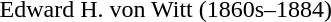<table>
<tr>
<td>Edward H. von Witt (1860s–1884)</td>
</tr>
</table>
